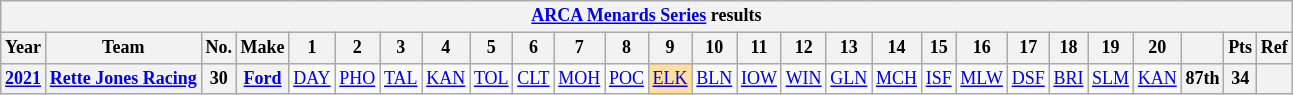<table class="wikitable" style="text-align:center; font-size:75%">
<tr>
<th colspan=48><a href='#'>ARCA Menards Series</a> results</th>
</tr>
<tr>
<th>Year</th>
<th>Team</th>
<th>No.</th>
<th>Make</th>
<th>1</th>
<th>2</th>
<th>3</th>
<th>4</th>
<th>5</th>
<th>6</th>
<th>7</th>
<th>8</th>
<th>9</th>
<th>10</th>
<th>11</th>
<th>12</th>
<th>13</th>
<th>14</th>
<th>15</th>
<th>16</th>
<th>17</th>
<th>18</th>
<th>19</th>
<th>20</th>
<th></th>
<th>Pts</th>
<th>Ref</th>
</tr>
<tr>
<th><a href='#'>2021</a></th>
<th><a href='#'>Rette Jones Racing</a></th>
<th>30</th>
<th><a href='#'>Ford</a></th>
<td><a href='#'>DAY</a></td>
<td><a href='#'>PHO</a></td>
<td><a href='#'>TAL</a></td>
<td><a href='#'>KAN</a></td>
<td><a href='#'>TOL</a></td>
<td><a href='#'>CLT</a></td>
<td><a href='#'>MOH</a></td>
<td><a href='#'>POC</a></td>
<td style="background:#FFDF9F;"><a href='#'>ELK</a><br></td>
<td><a href='#'>BLN</a></td>
<td><a href='#'>IOW</a></td>
<td><a href='#'>WIN</a></td>
<td><a href='#'>GLN</a></td>
<td><a href='#'>MCH</a></td>
<td><a href='#'>ISF</a></td>
<td><a href='#'>MLW</a></td>
<td><a href='#'>DSF</a></td>
<td><a href='#'>BRI</a></td>
<td><a href='#'>SLM</a></td>
<td><a href='#'>KAN</a></td>
<th>87th</th>
<th>34</th>
<th></th>
</tr>
</table>
